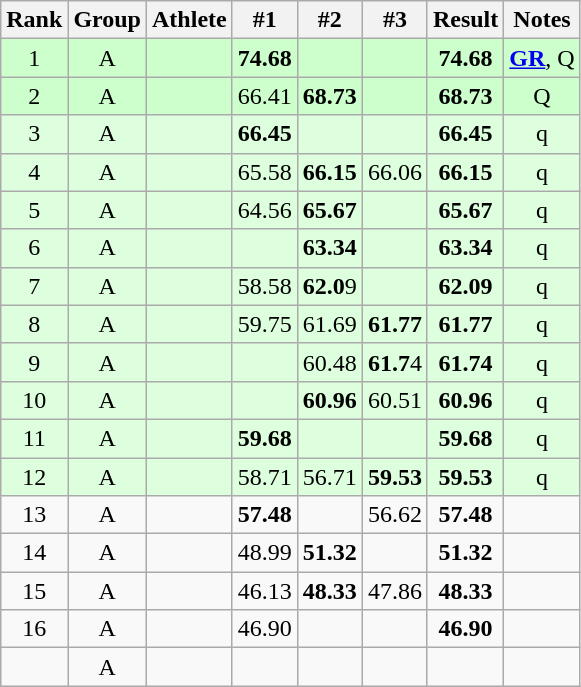<table class="wikitable sortable" style="text-align:center">
<tr>
<th>Rank</th>
<th>Group</th>
<th>Athlete</th>
<th>#1</th>
<th>#2</th>
<th>#3</th>
<th>Result</th>
<th>Notes</th>
</tr>
<tr bgcolor=ccffcc>
<td>1</td>
<td>A</td>
<td align="left"></td>
<td><strong>74.68</strong></td>
<td></td>
<td></td>
<td><strong>74.68</strong></td>
<td><strong><a href='#'>GR</a></strong>, Q</td>
</tr>
<tr bgcolor=ccffcc>
<td>2</td>
<td>A</td>
<td align="left"></td>
<td>66.41</td>
<td><strong>68.73</strong></td>
<td></td>
<td><strong>68.73</strong></td>
<td>Q</td>
</tr>
<tr bgcolor=ddffdd>
<td>3</td>
<td>A</td>
<td align="left"></td>
<td><strong>66.45</strong></td>
<td></td>
<td></td>
<td><strong>66.45</strong></td>
<td>q</td>
</tr>
<tr bgcolor=ddffdd>
<td>4</td>
<td>A</td>
<td align="left"></td>
<td>65.58</td>
<td><strong>66.15</strong></td>
<td>66.06</td>
<td><strong>66.15</strong></td>
<td>q</td>
</tr>
<tr bgcolor=ddffdd>
<td>5</td>
<td>A</td>
<td align="left"></td>
<td>64.56</td>
<td><strong>65.67</strong></td>
<td></td>
<td><strong>65.67</strong></td>
<td>q</td>
</tr>
<tr bgcolor=ddffdd>
<td>6</td>
<td>A</td>
<td align="left"></td>
<td></td>
<td><strong>63.34</strong></td>
<td></td>
<td><strong>63.34</strong></td>
<td>q</td>
</tr>
<tr bgcolor=ddffdd>
<td>7</td>
<td>A</td>
<td align="left"></td>
<td>58.58</td>
<td><strong>62.0</strong>9</td>
<td></td>
<td><strong>62.09</strong></td>
<td>q</td>
</tr>
<tr bgcolor=ddffdd>
<td>8</td>
<td>A</td>
<td align="left"></td>
<td>59.75</td>
<td>61.69</td>
<td><strong>61.77</strong></td>
<td><strong>61.77</strong></td>
<td>q</td>
</tr>
<tr bgcolor=ddffdd>
<td>9</td>
<td>A</td>
<td align="left"></td>
<td></td>
<td>60.48</td>
<td><strong>61.7</strong>4</td>
<td><strong>61.74</strong></td>
<td>q</td>
</tr>
<tr bgcolor=ddffdd>
<td>10</td>
<td>A</td>
<td align="left"></td>
<td></td>
<td><strong>60.96</strong></td>
<td>60.51</td>
<td><strong>60.96</strong></td>
<td>q</td>
</tr>
<tr bgcolor=ddffdd>
<td>11</td>
<td>A</td>
<td align="left"></td>
<td><strong>59.68</strong></td>
<td></td>
<td></td>
<td><strong>59.68</strong></td>
<td>q</td>
</tr>
<tr bgcolor=ddffdd>
<td>12</td>
<td>A</td>
<td align="left"></td>
<td>58.71</td>
<td>56.71</td>
<td><strong>59.53</strong></td>
<td><strong>59.53</strong></td>
<td>q</td>
</tr>
<tr>
<td>13</td>
<td>A</td>
<td align="left"></td>
<td><strong>57.48</strong></td>
<td></td>
<td>56.62</td>
<td><strong>57.48</strong></td>
<td></td>
</tr>
<tr>
<td>14</td>
<td>A</td>
<td align="left"></td>
<td>48.99</td>
<td><strong>51.32</strong></td>
<td></td>
<td><strong>51.32</strong></td>
<td></td>
</tr>
<tr>
<td>15</td>
<td>A</td>
<td align="left"></td>
<td>46.13</td>
<td><strong>48.33</strong></td>
<td>47.86</td>
<td><strong>48.33</strong></td>
<td></td>
</tr>
<tr>
<td>16</td>
<td>A</td>
<td align="left"></td>
<td>46.90</td>
<td></td>
<td></td>
<td><strong>46.90</strong></td>
<td></td>
</tr>
<tr>
<td></td>
<td>A</td>
<td align="left"></td>
<td></td>
<td></td>
<td></td>
<td><strong></strong></td>
<td></td>
</tr>
</table>
